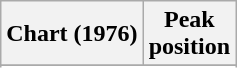<table class="wikitable sortable plainrowheaders">
<tr>
<th scope="col">Chart (1976)</th>
<th scope="col">Peak<br>position</th>
</tr>
<tr>
</tr>
<tr>
</tr>
<tr>
</tr>
<tr>
</tr>
</table>
